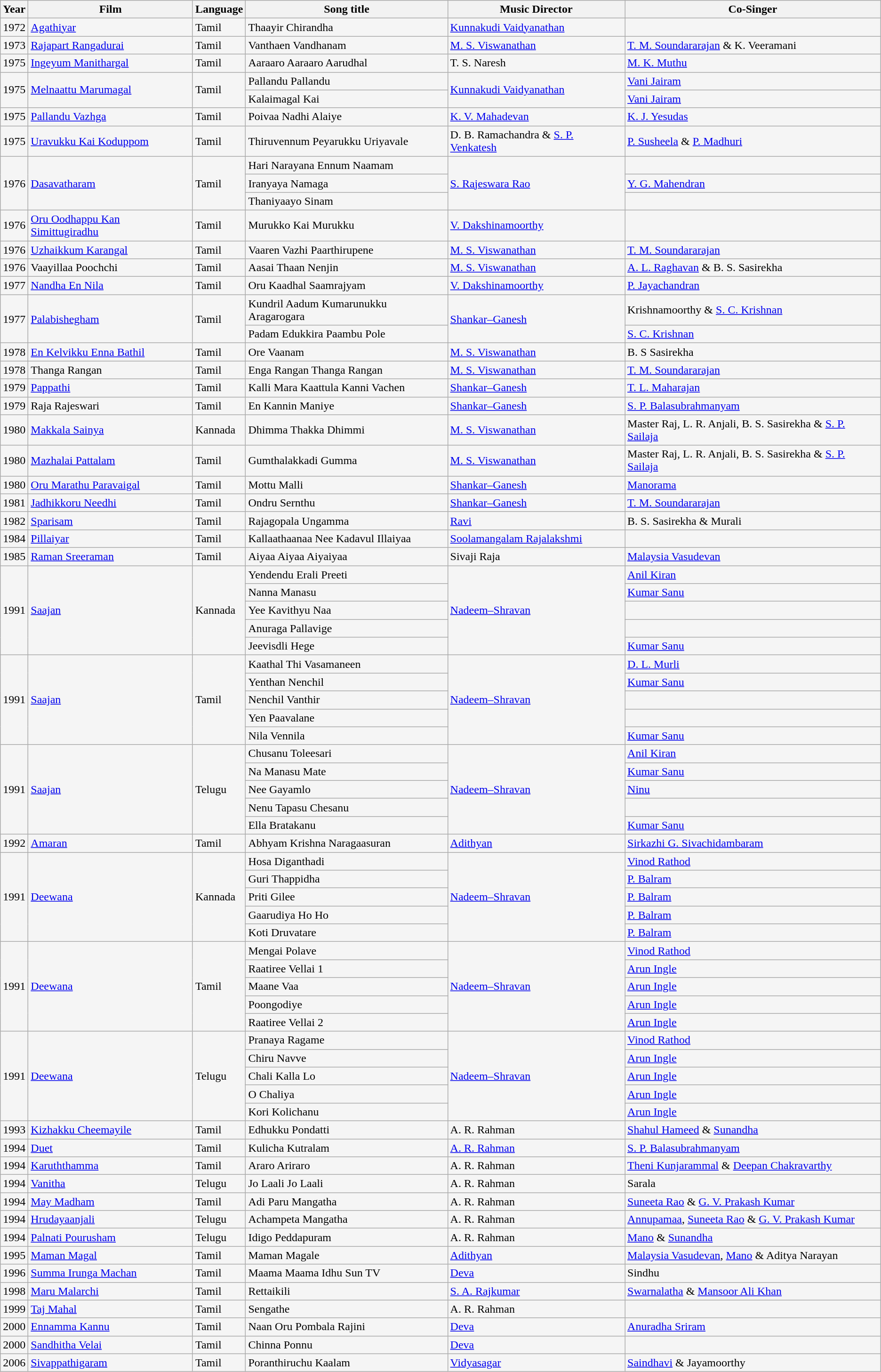<table class="wikitable sortable" style="background:#f5f5f5;">
<tr>
<th>Year</th>
<th>Film</th>
<th>Language</th>
<th>Song title</th>
<th>Music Director</th>
<th>Co-Singer</th>
</tr>
<tr>
<td>1972</td>
<td><a href='#'>Agathiyar</a></td>
<td>Tamil</td>
<td>Thaayir Chirandha</td>
<td><a href='#'>Kunnakudi Vaidyanathan</a></td>
<td></td>
</tr>
<tr>
<td>1973</td>
<td><a href='#'>Rajapart Rangadurai</a></td>
<td>Tamil</td>
<td>Vanthaen Vandhanam</td>
<td><a href='#'>M. S. Viswanathan</a></td>
<td><a href='#'>T. M. Soundararajan</a> & K. Veeramani</td>
</tr>
<tr>
<td>1975</td>
<td><a href='#'>Ingeyum Manithargal</a></td>
<td>Tamil</td>
<td>Aaraaro Aaraaro Aarudhal</td>
<td>T. S. Naresh</td>
<td><a href='#'>M. K. Muthu</a></td>
</tr>
<tr>
<td rowspan=2>1975</td>
<td rowspan=2><a href='#'>Melnaattu Marumagal</a></td>
<td rowspan=2>Tamil</td>
<td>Pallandu Pallandu</td>
<td rowspan=2><a href='#'>Kunnakudi Vaidyanathan</a></td>
<td><a href='#'>Vani Jairam</a></td>
</tr>
<tr>
<td>Kalaimagal Kai</td>
<td><a href='#'>Vani Jairam</a></td>
</tr>
<tr>
<td>1975</td>
<td><a href='#'>Pallandu Vazhga</a></td>
<td>Tamil</td>
<td>Poivaa Nadhi Alaiye</td>
<td><a href='#'>K. V. Mahadevan</a></td>
<td><a href='#'>K. J. Yesudas</a></td>
</tr>
<tr>
<td>1975</td>
<td><a href='#'>Uravukku Kai Koduppom</a></td>
<td>Tamil</td>
<td>Thiruvennum Peyarukku Uriyavale</td>
<td>D. B. Ramachandra & <a href='#'>S. P. Venkatesh</a></td>
<td><a href='#'>P. Susheela</a> & <a href='#'>P. Madhuri</a></td>
</tr>
<tr>
<td rowspan=3>1976</td>
<td rowspan=3><a href='#'>Dasavatharam</a></td>
<td rowspan=3>Tamil</td>
<td>Hari Narayana Ennum Naamam</td>
<td rowspan=3><a href='#'>S. Rajeswara Rao</a></td>
<td></td>
</tr>
<tr>
<td>Iranyaya Namaga</td>
<td><a href='#'>Y. G. Mahendran</a></td>
</tr>
<tr>
<td>Thaniyaayo Sinam</td>
<td></td>
</tr>
<tr>
<td>1976</td>
<td><a href='#'>Oru Oodhappu Kan Simittugiradhu</a></td>
<td>Tamil</td>
<td>Murukko Kai Murukku</td>
<td><a href='#'>V. Dakshinamoorthy</a></td>
<td></td>
</tr>
<tr>
<td>1976</td>
<td><a href='#'>Uzhaikkum Karangal</a></td>
<td>Tamil</td>
<td>Vaaren Vazhi Paarthirupene</td>
<td><a href='#'>M. S. Viswanathan</a></td>
<td><a href='#'>T. M. Soundararajan</a></td>
</tr>
<tr>
<td>1976</td>
<td>Vaayillaa Poochchi</td>
<td>Tamil</td>
<td>Aasai Thaan Nenjin</td>
<td><a href='#'>M. S. Viswanathan</a></td>
<td><a href='#'>A. L. Raghavan</a> & B. S. Sasirekha</td>
</tr>
<tr>
<td>1977</td>
<td><a href='#'>Nandha En Nila</a></td>
<td>Tamil</td>
<td>Oru Kaadhal Saamrajyam</td>
<td><a href='#'>V. Dakshinamoorthy</a></td>
<td><a href='#'>P. Jayachandran</a></td>
</tr>
<tr>
<td rowspan=2>1977</td>
<td rowspan=2><a href='#'>Palabishegham</a></td>
<td rowspan=2>Tamil</td>
<td>Kundril Aadum Kumarunukku Aragarogara</td>
<td rowspan=2><a href='#'>Shankar–Ganesh</a></td>
<td>Krishnamoorthy & <a href='#'>S. C. Krishnan</a></td>
</tr>
<tr>
<td>Padam Edukkira Paambu Pole</td>
<td><a href='#'>S. C. Krishnan</a></td>
</tr>
<tr>
<td>1978</td>
<td><a href='#'>En Kelvikku Enna Bathil</a></td>
<td>Tamil</td>
<td>Ore Vaanam</td>
<td><a href='#'>M. S. Viswanathan</a></td>
<td>B. S Sasirekha</td>
</tr>
<tr>
<td>1978</td>
<td>Thanga Rangan</td>
<td>Tamil</td>
<td>Enga Rangan Thanga Rangan</td>
<td><a href='#'>M. S. Viswanathan</a></td>
<td><a href='#'>T. M. Soundararajan</a></td>
</tr>
<tr>
<td>1979</td>
<td><a href='#'>Pappathi</a></td>
<td>Tamil</td>
<td>Kalli Mara Kaattula Kanni Vachen</td>
<td><a href='#'>Shankar–Ganesh</a></td>
<td><a href='#'>T. L. Maharajan</a></td>
</tr>
<tr>
<td>1979</td>
<td>Raja Rajeswari</td>
<td>Tamil</td>
<td>En Kannin Maniye</td>
<td><a href='#'>Shankar–Ganesh</a></td>
<td><a href='#'>S. P. Balasubrahmanyam</a></td>
</tr>
<tr>
<td>1980</td>
<td><a href='#'>Makkala Sainya</a></td>
<td>Kannada</td>
<td>Dhimma Thakka Dhimmi</td>
<td><a href='#'>M. S. Viswanathan</a></td>
<td>Master Raj, L. R. Anjali, B. S. Sasirekha & <a href='#'>S. P. Sailaja</a></td>
</tr>
<tr>
<td>1980</td>
<td><a href='#'>Mazhalai Pattalam</a></td>
<td>Tamil</td>
<td>Gumthalakkadi Gumma</td>
<td><a href='#'>M. S. Viswanathan</a></td>
<td>Master Raj, L. R. Anjali, B. S. Sasirekha & <a href='#'>S. P. Sailaja</a></td>
</tr>
<tr>
<td>1980</td>
<td><a href='#'>Oru Marathu Paravaigal</a></td>
<td>Tamil</td>
<td>Mottu Malli</td>
<td><a href='#'>Shankar–Ganesh</a></td>
<td><a href='#'>Manorama</a></td>
</tr>
<tr>
<td>1981</td>
<td><a href='#'>Jadhikkoru Needhi</a></td>
<td>Tamil</td>
<td>Ondru Sernthu</td>
<td><a href='#'>Shankar–Ganesh</a></td>
<td><a href='#'>T. M. Soundararajan</a></td>
</tr>
<tr>
<td>1982</td>
<td><a href='#'>Sparisam</a></td>
<td>Tamil</td>
<td>Rajagopala Ungamma</td>
<td><a href='#'>Ravi</a></td>
<td>B. S. Sasirekha & Murali</td>
</tr>
<tr>
<td>1984</td>
<td><a href='#'>Pillaiyar</a></td>
<td>Tamil</td>
<td>Kallaathaanaa Nee Kadavul Illaiyaa</td>
<td><a href='#'>Soolamangalam Rajalakshmi</a></td>
<td></td>
</tr>
<tr>
<td>1985</td>
<td><a href='#'>Raman Sreeraman</a></td>
<td>Tamil</td>
<td>Aiyaa Aiyaa Aiyaiyaa</td>
<td>Sivaji Raja</td>
<td><a href='#'>Malaysia Vasudevan</a></td>
</tr>
<tr>
<td rowspan=5>1991</td>
<td rowspan=5><a href='#'>Saajan</a></td>
<td rowspan=5>Kannada</td>
<td>Yendendu Erali Preeti</td>
<td rowspan=5><a href='#'>Nadeem–Shravan</a></td>
<td><a href='#'>Anil Kiran</a></td>
</tr>
<tr>
<td>Nanna Manasu</td>
<td><a href='#'>Kumar Sanu</a></td>
</tr>
<tr>
<td>Yee Kavithyu Naa</td>
<td></td>
</tr>
<tr>
<td>Anuraga Pallavige</td>
<td></td>
</tr>
<tr>
<td>Jeevisdli Hege</td>
<td><a href='#'>Kumar Sanu</a></td>
</tr>
<tr>
<td rowspan=5>1991</td>
<td rowspan=5><a href='#'>Saajan</a></td>
<td rowspan=5>Tamil</td>
<td>Kaathal Thi Vasamaneen</td>
<td rowspan=5><a href='#'>Nadeem–Shravan</a></td>
<td><a href='#'>D. L. Murli</a></td>
</tr>
<tr>
<td>Yenthan Nenchil</td>
<td><a href='#'>Kumar Sanu</a></td>
</tr>
<tr>
<td>Nenchil Vanthir</td>
<td></td>
</tr>
<tr>
<td>Yen Paavalane</td>
<td></td>
</tr>
<tr>
<td>Nila Vennila</td>
<td><a href='#'>Kumar Sanu</a></td>
</tr>
<tr>
<td rowspan=5>1991</td>
<td rowspan=5><a href='#'>Saajan</a></td>
<td rowspan=5>Telugu</td>
<td>Chusanu Toleesari</td>
<td rowspan=5><a href='#'>Nadeem–Shravan</a></td>
<td><a href='#'>Anil Kiran</a></td>
</tr>
<tr>
<td>Na Manasu Mate</td>
<td><a href='#'>Kumar Sanu</a></td>
</tr>
<tr>
<td>Nee Gayamlo</td>
<td><a href='#'>Ninu</a></td>
</tr>
<tr>
<td>Nenu Tapasu Chesanu</td>
<td></td>
</tr>
<tr>
<td>Ella Bratakanu</td>
<td><a href='#'>Kumar Sanu</a></td>
</tr>
<tr>
<td>1992</td>
<td><a href='#'>Amaran</a></td>
<td>Tamil</td>
<td>Abhyam Krishna Naragaasuran</td>
<td><a href='#'>Adithyan</a></td>
<td><a href='#'>Sirkazhi G. Sivachidambaram</a></td>
</tr>
<tr>
<td rowspan=5>1991</td>
<td rowspan=5><a href='#'>Deewana</a></td>
<td rowspan=5>Kannada</td>
<td>Hosa Diganthadi</td>
<td rowspan=5><a href='#'>Nadeem–Shravan</a></td>
<td><a href='#'>Vinod Rathod</a></td>
</tr>
<tr>
<td>Guri Thappidha</td>
<td><a href='#'>P. Balram</a></td>
</tr>
<tr>
<td>Priti Gilee</td>
<td><a href='#'>P. Balram</a></td>
</tr>
<tr>
<td>Gaarudiya Ho Ho</td>
<td><a href='#'>P. Balram</a></td>
</tr>
<tr>
<td>Koti Druvatare</td>
<td><a href='#'>P. Balram</a></td>
</tr>
<tr>
<td rowspan=5>1991</td>
<td rowspan=5><a href='#'>Deewana</a></td>
<td rowspan=5>Tamil</td>
<td>Mengai Polave</td>
<td rowspan=5><a href='#'>Nadeem–Shravan</a></td>
<td><a href='#'>Vinod Rathod</a></td>
</tr>
<tr>
<td>Raatiree Vellai 1</td>
<td><a href='#'>Arun Ingle</a></td>
</tr>
<tr>
<td>Maane Vaa</td>
<td><a href='#'>Arun Ingle</a></td>
</tr>
<tr>
<td>Poongodiye</td>
<td><a href='#'>Arun Ingle</a></td>
</tr>
<tr>
<td>Raatiree Vellai 2</td>
<td><a href='#'>Arun Ingle</a></td>
</tr>
<tr>
<td rowspan=5>1991</td>
<td rowspan=5><a href='#'>Deewana</a></td>
<td rowspan=5>Telugu</td>
<td>Pranaya Ragame</td>
<td rowspan=5><a href='#'>Nadeem–Shravan</a></td>
<td><a href='#'>Vinod Rathod</a></td>
</tr>
<tr>
<td>Chiru Navve</td>
<td><a href='#'>Arun Ingle</a></td>
</tr>
<tr>
<td>Chali Kalla Lo</td>
<td><a href='#'>Arun Ingle</a></td>
</tr>
<tr>
<td>O Chaliya</td>
<td><a href='#'>Arun Ingle</a></td>
</tr>
<tr>
<td>Kori Kolichanu</td>
<td><a href='#'>Arun Ingle</a></td>
</tr>
<tr>
<td>1993</td>
<td><a href='#'>Kizhakku Cheemayile</a></td>
<td>Tamil</td>
<td>Edhukku Pondatti</td>
<td>A. R. Rahman</td>
<td><a href='#'>Shahul Hameed</a> & <a href='#'>Sunandha</a></td>
</tr>
<tr>
<td>1994</td>
<td><a href='#'>Duet</a></td>
<td>Tamil</td>
<td>Kulicha Kutralam</td>
<td><a href='#'>A. R. Rahman</a></td>
<td><a href='#'>S. P. Balasubrahmanyam</a></td>
</tr>
<tr>
<td>1994</td>
<td><a href='#'>Karuththamma</a></td>
<td>Tamil</td>
<td>Araro Ariraro</td>
<td>A. R. Rahman</td>
<td><a href='#'>Theni Kunjarammal</a> & <a href='#'>Deepan Chakravarthy</a></td>
</tr>
<tr>
<td>1994</td>
<td><a href='#'>Vanitha</a></td>
<td>Telugu</td>
<td>Jo Laali Jo Laali</td>
<td>A. R. Rahman</td>
<td>Sarala</td>
</tr>
<tr>
<td>1994</td>
<td><a href='#'>May Madham</a></td>
<td>Tamil</td>
<td>Adi Paru Mangatha</td>
<td>A. R. Rahman</td>
<td><a href='#'>Suneeta Rao</a> & <a href='#'>G. V. Prakash Kumar</a></td>
</tr>
<tr>
<td>1994</td>
<td><a href='#'>Hrudayaanjali</a></td>
<td>Telugu</td>
<td>Achampeta Mangatha</td>
<td>A. R. Rahman</td>
<td><a href='#'>Annupamaa</a>, <a href='#'>Suneeta Rao</a> & <a href='#'>G. V. Prakash Kumar</a></td>
</tr>
<tr>
<td>1994</td>
<td><a href='#'>Palnati Pourusham</a></td>
<td>Telugu</td>
<td>Idigo Peddapuram</td>
<td>A. R. Rahman</td>
<td><a href='#'>Mano</a> & <a href='#'>Sunandha</a></td>
</tr>
<tr>
<td>1995</td>
<td><a href='#'>Maman Magal</a></td>
<td>Tamil</td>
<td>Maman Magale</td>
<td><a href='#'>Adithyan</a></td>
<td><a href='#'>Malaysia Vasudevan</a>, <a href='#'>Mano</a> & Aditya Narayan</td>
</tr>
<tr>
<td>1996</td>
<td><a href='#'>Summa Irunga Machan</a></td>
<td>Tamil</td>
<td>Maama Maama Idhu Sun TV</td>
<td><a href='#'>Deva</a></td>
<td>Sindhu</td>
</tr>
<tr>
<td>1998</td>
<td><a href='#'>Maru Malarchi</a></td>
<td>Tamil</td>
<td>Rettaikili</td>
<td><a href='#'>S. A. Rajkumar</a></td>
<td><a href='#'>Swarnalatha</a> & <a href='#'>Mansoor Ali Khan</a></td>
</tr>
<tr>
<td>1999</td>
<td><a href='#'>Taj Mahal</a></td>
<td>Tamil</td>
<td>Sengathe</td>
<td>A. R. Rahman</td>
<td></td>
</tr>
<tr>
<td>2000</td>
<td><a href='#'>Ennamma Kannu</a></td>
<td>Tamil</td>
<td>Naan Oru Pombala Rajini</td>
<td><a href='#'>Deva</a></td>
<td><a href='#'>Anuradha Sriram</a></td>
</tr>
<tr>
<td>2000</td>
<td><a href='#'>Sandhitha Velai</a></td>
<td>Tamil</td>
<td>Chinna Ponnu</td>
<td><a href='#'>Deva</a></td>
<td></td>
</tr>
<tr>
<td>2006</td>
<td><a href='#'>Sivappathigaram</a></td>
<td>Tamil</td>
<td>Poranthiruchu Kaalam</td>
<td><a href='#'>Vidyasagar</a></td>
<td><a href='#'>Saindhavi</a> & Jayamoorthy</td>
</tr>
</table>
